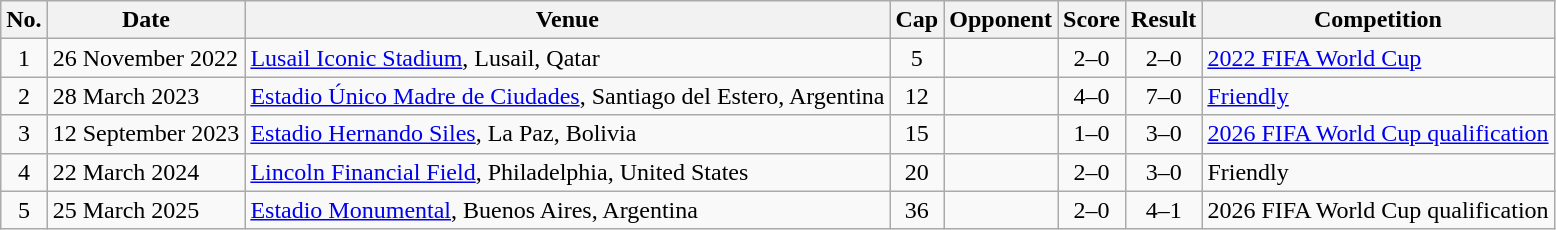<table class="wikitable">
<tr>
<th>No.</th>
<th>Date</th>
<th>Venue</th>
<th>Cap</th>
<th>Opponent</th>
<th>Score</th>
<th>Result</th>
<th>Competition</th>
</tr>
<tr>
<td align="center">1</td>
<td>26 November 2022</td>
<td><a href='#'>Lusail Iconic Stadium</a>, Lusail, Qatar</td>
<td align=center>5</td>
<td></td>
<td align=center>2–0</td>
<td align="center">2–0</td>
<td><a href='#'>2022 FIFA World Cup</a></td>
</tr>
<tr>
<td align="center">2</td>
<td>28 March 2023</td>
<td><a href='#'>Estadio Único Madre de Ciudades</a>, Santiago del Estero, Argentina</td>
<td align=center>12</td>
<td></td>
<td align=center>4–0</td>
<td align="center">7–0</td>
<td><a href='#'>Friendly</a></td>
</tr>
<tr>
<td align="center">3</td>
<td>12 September 2023</td>
<td><a href='#'>Estadio Hernando Siles</a>, La Paz, Bolivia</td>
<td align=center>15</td>
<td></td>
<td align=center>1–0</td>
<td align="center">3–0</td>
<td><a href='#'>2026 FIFA World Cup qualification</a></td>
</tr>
<tr>
<td align="center">4</td>
<td>22 March 2024</td>
<td><a href='#'>Lincoln Financial Field</a>, Philadelphia, United States</td>
<td align=center>20</td>
<td></td>
<td align=center>2–0</td>
<td align="center">3–0</td>
<td>Friendly</td>
</tr>
<tr>
<td align="center">5</td>
<td>25 March 2025</td>
<td><a href='#'>Estadio Monumental</a>, Buenos Aires, Argentina</td>
<td align=center>36</td>
<td></td>
<td align=center>2–0</td>
<td align="center">4–1</td>
<td>2026 FIFA World Cup qualification</td>
</tr>
</table>
